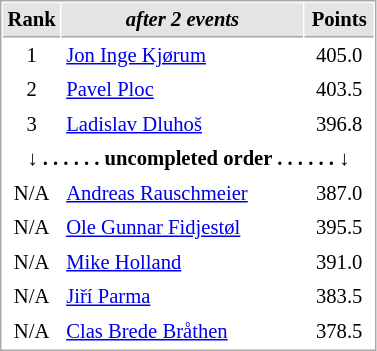<table cellspacing="1" cellpadding="3" style="border:1px solid #AAAAAA;font-size:86%">
<tr bgcolor="#E4E4E4">
<th style="border-bottom:1px solid #AAAAAA" width=10>Rank</th>
<th style="border-bottom:1px solid #aaa; width:155px;"><em>after 2 events</em></th>
<th style="border-bottom:1px solid #AAAAAA" width=40>Points</th>
</tr>
<tr>
<td align=center>1</td>
<td> <a href='#'>Jon Inge Kjørum</a></td>
<td align=center>405.0</td>
</tr>
<tr>
<td align=center>2</td>
<td> <a href='#'>Pavel Ploc</a></td>
<td align=center>403.5</td>
</tr>
<tr>
<td align=center>3</td>
<td> <a href='#'>Ladislav Dluhoš</a></td>
<td align=center>396.8</td>
</tr>
<tr>
<td colspan=3 align=center><strong>↓ . . . . . . uncompleted order . . . . . . ↓</strong></td>
</tr>
<tr>
<td align=center>N/A</td>
<td> <a href='#'>Andreas Rauschmeier</a></td>
<td align=center>387.0</td>
</tr>
<tr>
<td align=center>N/A</td>
<td> <a href='#'>Ole Gunnar Fidjestøl</a></td>
<td align=center>395.5</td>
</tr>
<tr>
<td align=center>N/A</td>
<td> <a href='#'>Mike Holland</a></td>
<td align=center>391.0</td>
</tr>
<tr>
<td align=center>N/A</td>
<td> <a href='#'>Jiří Parma</a></td>
<td align=center>383.5</td>
</tr>
<tr>
<td align=center>N/A</td>
<td> <a href='#'>Clas Brede Bråthen</a></td>
<td align=center>378.5</td>
</tr>
</table>
